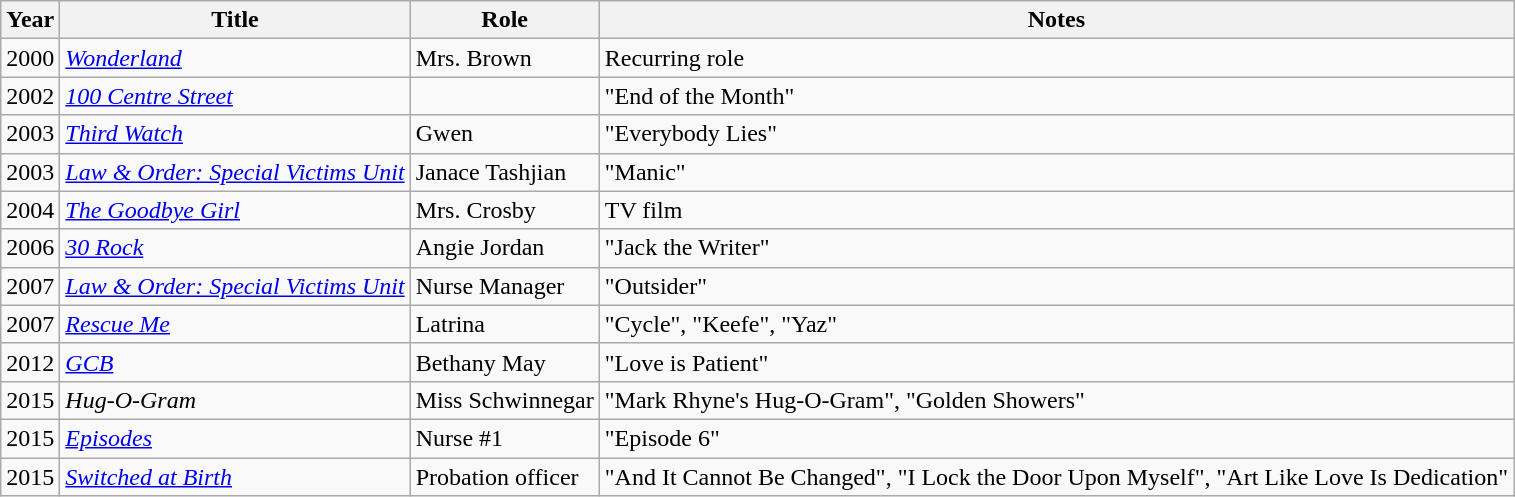<table class="wikitable sortable">
<tr>
<th>Year</th>
<th>Title</th>
<th>Role</th>
<th class="unsortable">Notes</th>
</tr>
<tr>
<td>2000</td>
<td><em><a href='#'>Wonderland</a></em></td>
<td>Mrs. Brown</td>
<td>Recurring role</td>
</tr>
<tr>
<td>2002</td>
<td><em><a href='#'>100 Centre Street</a></em></td>
<td></td>
<td>"End of the Month"</td>
</tr>
<tr>
<td>2003</td>
<td><em><a href='#'>Third Watch</a></em></td>
<td>Gwen</td>
<td>"Everybody Lies"</td>
</tr>
<tr>
<td>2003</td>
<td><em><a href='#'>Law & Order: Special Victims Unit</a></em></td>
<td>Janace Tashjian</td>
<td>"Manic"</td>
</tr>
<tr>
<td>2004</td>
<td><em><a href='#'>The Goodbye Girl</a></em></td>
<td>Mrs. Crosby</td>
<td>TV film</td>
</tr>
<tr>
<td>2006</td>
<td><em><a href='#'>30 Rock</a></em></td>
<td>Angie Jordan</td>
<td>"Jack the Writer"</td>
</tr>
<tr>
<td>2007</td>
<td><em><a href='#'>Law & Order: Special Victims Unit</a></em></td>
<td>Nurse Manager</td>
<td>"Outsider"</td>
</tr>
<tr>
<td>2007</td>
<td><em><a href='#'>Rescue Me</a></em></td>
<td>Latrina</td>
<td>"Cycle", "Keefe", "Yaz"</td>
</tr>
<tr>
<td>2012</td>
<td><em><a href='#'>GCB</a></em></td>
<td>Bethany May</td>
<td>"Love is Patient"</td>
</tr>
<tr>
<td>2015</td>
<td><em>Hug-O-Gram</em></td>
<td>Miss Schwinnegar</td>
<td>"Mark Rhyne's Hug-O-Gram", "Golden Showers"</td>
</tr>
<tr>
<td>2015</td>
<td><em><a href='#'>Episodes</a></em></td>
<td>Nurse #1</td>
<td>"Episode 6"</td>
</tr>
<tr>
<td>2015</td>
<td><em><a href='#'>Switched at Birth</a></em></td>
<td>Probation officer</td>
<td>"And It Cannot Be Changed", "I Lock the Door Upon Myself", "Art Like Love Is Dedication"</td>
</tr>
</table>
